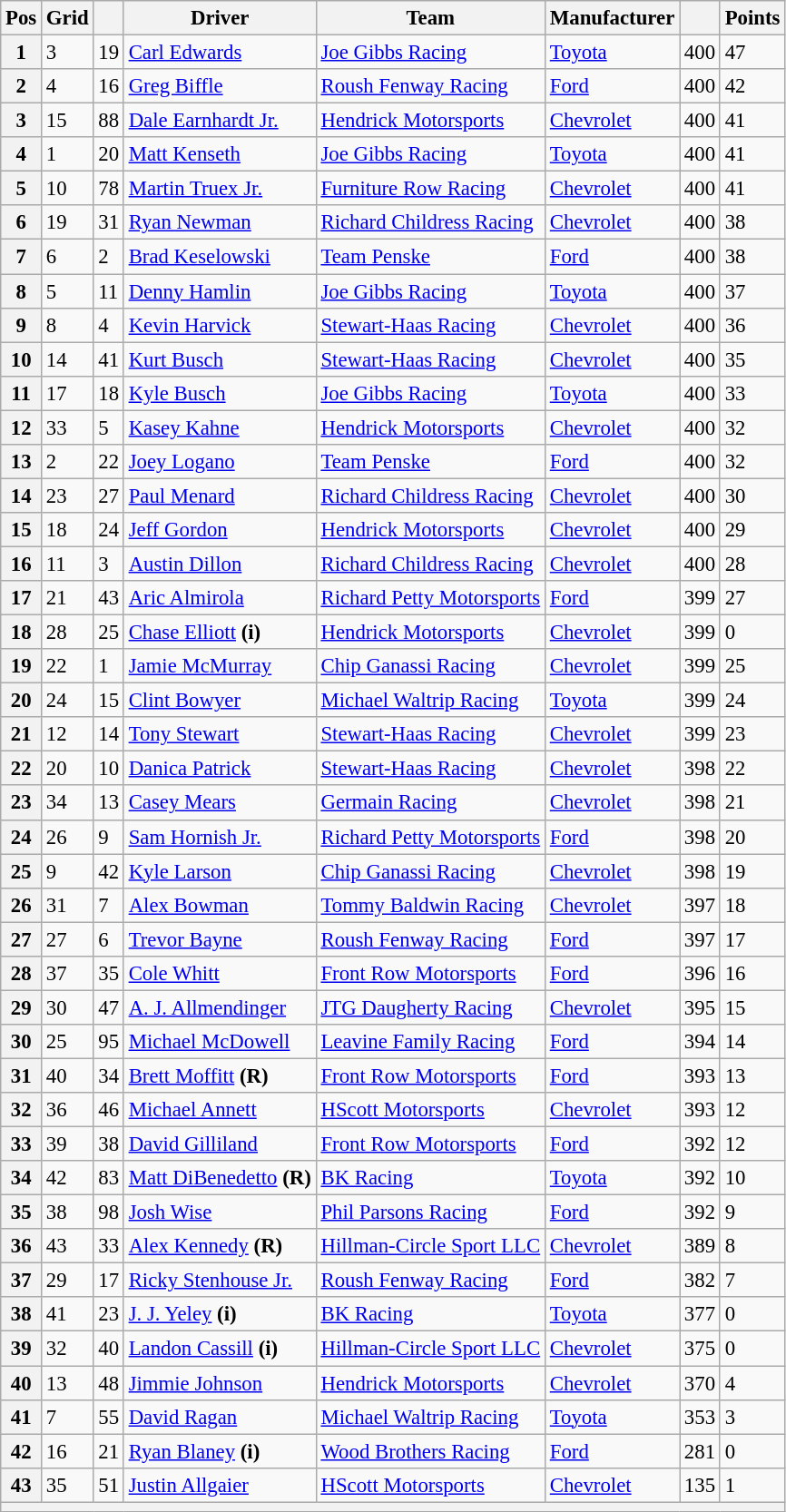<table class="wikitable" style="font-size:95%">
<tr>
<th>Pos</th>
<th>Grid</th>
<th></th>
<th>Driver</th>
<th>Team</th>
<th>Manufacturer</th>
<th></th>
<th>Points</th>
</tr>
<tr>
<th>1</th>
<td>3</td>
<td>19</td>
<td><a href='#'>Carl Edwards</a></td>
<td><a href='#'>Joe Gibbs Racing</a></td>
<td><a href='#'>Toyota</a></td>
<td>400</td>
<td>47</td>
</tr>
<tr>
<th>2</th>
<td>4</td>
<td>16</td>
<td><a href='#'>Greg Biffle</a></td>
<td><a href='#'>Roush Fenway Racing</a></td>
<td><a href='#'>Ford</a></td>
<td>400</td>
<td>42</td>
</tr>
<tr>
<th>3</th>
<td>15</td>
<td>88</td>
<td><a href='#'>Dale Earnhardt Jr.</a></td>
<td><a href='#'>Hendrick Motorsports</a></td>
<td><a href='#'>Chevrolet</a></td>
<td>400</td>
<td>41</td>
</tr>
<tr>
<th>4</th>
<td>1</td>
<td>20</td>
<td><a href='#'>Matt Kenseth</a></td>
<td><a href='#'>Joe Gibbs Racing</a></td>
<td><a href='#'>Toyota</a></td>
<td>400</td>
<td>41</td>
</tr>
<tr>
<th>5</th>
<td>10</td>
<td>78</td>
<td><a href='#'>Martin Truex Jr.</a></td>
<td><a href='#'>Furniture Row Racing</a></td>
<td><a href='#'>Chevrolet</a></td>
<td>400</td>
<td>41</td>
</tr>
<tr>
<th>6</th>
<td>19</td>
<td>31</td>
<td><a href='#'>Ryan Newman</a></td>
<td><a href='#'>Richard Childress Racing</a></td>
<td><a href='#'>Chevrolet</a></td>
<td>400</td>
<td>38</td>
</tr>
<tr>
<th>7</th>
<td>6</td>
<td>2</td>
<td><a href='#'>Brad Keselowski</a></td>
<td><a href='#'>Team Penske</a></td>
<td><a href='#'>Ford</a></td>
<td>400</td>
<td>38</td>
</tr>
<tr>
<th>8</th>
<td>5</td>
<td>11</td>
<td><a href='#'>Denny Hamlin</a></td>
<td><a href='#'>Joe Gibbs Racing</a></td>
<td><a href='#'>Toyota</a></td>
<td>400</td>
<td>37</td>
</tr>
<tr>
<th>9</th>
<td>8</td>
<td>4</td>
<td><a href='#'>Kevin Harvick</a></td>
<td><a href='#'>Stewart-Haas Racing</a></td>
<td><a href='#'>Chevrolet</a></td>
<td>400</td>
<td>36</td>
</tr>
<tr>
<th>10</th>
<td>14</td>
<td>41</td>
<td><a href='#'>Kurt Busch</a></td>
<td><a href='#'>Stewart-Haas Racing</a></td>
<td><a href='#'>Chevrolet</a></td>
<td>400</td>
<td>35</td>
</tr>
<tr>
<th>11</th>
<td>17</td>
<td>18</td>
<td><a href='#'>Kyle Busch</a></td>
<td><a href='#'>Joe Gibbs Racing</a></td>
<td><a href='#'>Toyota</a></td>
<td>400</td>
<td>33</td>
</tr>
<tr>
<th>12</th>
<td>33</td>
<td>5</td>
<td><a href='#'>Kasey Kahne</a></td>
<td><a href='#'>Hendrick Motorsports</a></td>
<td><a href='#'>Chevrolet</a></td>
<td>400</td>
<td>32</td>
</tr>
<tr>
<th>13</th>
<td>2</td>
<td>22</td>
<td><a href='#'>Joey Logano</a></td>
<td><a href='#'>Team Penske</a></td>
<td><a href='#'>Ford</a></td>
<td>400</td>
<td>32</td>
</tr>
<tr>
<th>14</th>
<td>23</td>
<td>27</td>
<td><a href='#'>Paul Menard</a></td>
<td><a href='#'>Richard Childress Racing</a></td>
<td><a href='#'>Chevrolet</a></td>
<td>400</td>
<td>30</td>
</tr>
<tr>
<th>15</th>
<td>18</td>
<td>24</td>
<td><a href='#'>Jeff Gordon</a></td>
<td><a href='#'>Hendrick Motorsports</a></td>
<td><a href='#'>Chevrolet</a></td>
<td>400</td>
<td>29</td>
</tr>
<tr>
<th>16</th>
<td>11</td>
<td>3</td>
<td><a href='#'>Austin Dillon</a></td>
<td><a href='#'>Richard Childress Racing</a></td>
<td><a href='#'>Chevrolet</a></td>
<td>400</td>
<td>28</td>
</tr>
<tr>
<th>17</th>
<td>21</td>
<td>43</td>
<td><a href='#'>Aric Almirola</a></td>
<td><a href='#'>Richard Petty Motorsports</a></td>
<td><a href='#'>Ford</a></td>
<td>399</td>
<td>27</td>
</tr>
<tr>
<th>18</th>
<td>28</td>
<td>25</td>
<td><a href='#'>Chase Elliott</a> <strong>(i)</strong></td>
<td><a href='#'>Hendrick Motorsports</a></td>
<td><a href='#'>Chevrolet</a></td>
<td>399</td>
<td>0</td>
</tr>
<tr>
<th>19</th>
<td>22</td>
<td>1</td>
<td><a href='#'>Jamie McMurray</a></td>
<td><a href='#'>Chip Ganassi Racing</a></td>
<td><a href='#'>Chevrolet</a></td>
<td>399</td>
<td>25</td>
</tr>
<tr>
<th>20</th>
<td>24</td>
<td>15</td>
<td><a href='#'>Clint Bowyer</a></td>
<td><a href='#'>Michael Waltrip Racing</a></td>
<td><a href='#'>Toyota</a></td>
<td>399</td>
<td>24</td>
</tr>
<tr>
<th>21</th>
<td>12</td>
<td>14</td>
<td><a href='#'>Tony Stewart</a></td>
<td><a href='#'>Stewart-Haas Racing</a></td>
<td><a href='#'>Chevrolet</a></td>
<td>399</td>
<td>23</td>
</tr>
<tr>
<th>22</th>
<td>20</td>
<td>10</td>
<td><a href='#'>Danica Patrick</a></td>
<td><a href='#'>Stewart-Haas Racing</a></td>
<td><a href='#'>Chevrolet</a></td>
<td>398</td>
<td>22</td>
</tr>
<tr>
<th>23</th>
<td>34</td>
<td>13</td>
<td><a href='#'>Casey Mears</a></td>
<td><a href='#'>Germain Racing</a></td>
<td><a href='#'>Chevrolet</a></td>
<td>398</td>
<td>21</td>
</tr>
<tr>
<th>24</th>
<td>26</td>
<td>9</td>
<td><a href='#'>Sam Hornish Jr.</a></td>
<td><a href='#'>Richard Petty Motorsports</a></td>
<td><a href='#'>Ford</a></td>
<td>398</td>
<td>20</td>
</tr>
<tr>
<th>25</th>
<td>9</td>
<td>42</td>
<td><a href='#'>Kyle Larson</a></td>
<td><a href='#'>Chip Ganassi Racing</a></td>
<td><a href='#'>Chevrolet</a></td>
<td>398</td>
<td>19</td>
</tr>
<tr>
<th>26</th>
<td>31</td>
<td>7</td>
<td><a href='#'>Alex Bowman</a></td>
<td><a href='#'>Tommy Baldwin Racing</a></td>
<td><a href='#'>Chevrolet</a></td>
<td>397</td>
<td>18</td>
</tr>
<tr>
<th>27</th>
<td>27</td>
<td>6</td>
<td><a href='#'>Trevor Bayne</a></td>
<td><a href='#'>Roush Fenway Racing</a></td>
<td><a href='#'>Ford</a></td>
<td>397</td>
<td>17</td>
</tr>
<tr>
<th>28</th>
<td>37</td>
<td>35</td>
<td><a href='#'>Cole Whitt</a></td>
<td><a href='#'>Front Row Motorsports</a></td>
<td><a href='#'>Ford</a></td>
<td>396</td>
<td>16</td>
</tr>
<tr>
<th>29</th>
<td>30</td>
<td>47</td>
<td><a href='#'>A. J. Allmendinger</a></td>
<td><a href='#'>JTG Daugherty Racing</a></td>
<td><a href='#'>Chevrolet</a></td>
<td>395</td>
<td>15</td>
</tr>
<tr>
<th>30</th>
<td>25</td>
<td>95</td>
<td><a href='#'>Michael McDowell</a></td>
<td><a href='#'>Leavine Family Racing</a></td>
<td><a href='#'>Ford</a></td>
<td>394</td>
<td>14</td>
</tr>
<tr>
<th>31</th>
<td>40</td>
<td>34</td>
<td><a href='#'>Brett Moffitt</a> <strong>(R)</strong></td>
<td><a href='#'>Front Row Motorsports</a></td>
<td><a href='#'>Ford</a></td>
<td>393</td>
<td>13</td>
</tr>
<tr>
<th>32</th>
<td>36</td>
<td>46</td>
<td><a href='#'>Michael Annett</a></td>
<td><a href='#'>HScott Motorsports</a></td>
<td><a href='#'>Chevrolet</a></td>
<td>393</td>
<td>12</td>
</tr>
<tr>
<th>33</th>
<td>39</td>
<td>38</td>
<td><a href='#'>David Gilliland</a></td>
<td><a href='#'>Front Row Motorsports</a></td>
<td><a href='#'>Ford</a></td>
<td>392</td>
<td>12</td>
</tr>
<tr>
<th>34</th>
<td>42</td>
<td>83</td>
<td><a href='#'>Matt DiBenedetto</a> <strong>(R)</strong></td>
<td><a href='#'>BK Racing</a></td>
<td><a href='#'>Toyota</a></td>
<td>392</td>
<td>10</td>
</tr>
<tr>
<th>35</th>
<td>38</td>
<td>98</td>
<td><a href='#'>Josh Wise</a></td>
<td><a href='#'>Phil Parsons Racing</a></td>
<td><a href='#'>Ford</a></td>
<td>392</td>
<td>9</td>
</tr>
<tr>
<th>36</th>
<td>43</td>
<td>33</td>
<td><a href='#'>Alex Kennedy</a> <strong>(R)</strong></td>
<td><a href='#'>Hillman-Circle Sport LLC</a></td>
<td><a href='#'>Chevrolet</a></td>
<td>389</td>
<td>8</td>
</tr>
<tr>
<th>37</th>
<td>29</td>
<td>17</td>
<td><a href='#'>Ricky Stenhouse Jr.</a></td>
<td><a href='#'>Roush Fenway Racing</a></td>
<td><a href='#'>Ford</a></td>
<td>382</td>
<td>7</td>
</tr>
<tr>
<th>38</th>
<td>41</td>
<td>23</td>
<td><a href='#'>J. J. Yeley</a> <strong>(i)</strong></td>
<td><a href='#'>BK Racing</a></td>
<td><a href='#'>Toyota</a></td>
<td>377</td>
<td>0</td>
</tr>
<tr>
<th>39</th>
<td>32</td>
<td>40</td>
<td><a href='#'>Landon Cassill</a> <strong>(i)</strong></td>
<td><a href='#'>Hillman-Circle Sport LLC</a></td>
<td><a href='#'>Chevrolet</a></td>
<td>375</td>
<td>0</td>
</tr>
<tr>
<th>40</th>
<td>13</td>
<td>48</td>
<td><a href='#'>Jimmie Johnson</a></td>
<td><a href='#'>Hendrick Motorsports</a></td>
<td><a href='#'>Chevrolet</a></td>
<td>370</td>
<td>4</td>
</tr>
<tr>
<th>41</th>
<td>7</td>
<td>55</td>
<td><a href='#'>David Ragan</a></td>
<td><a href='#'>Michael Waltrip Racing</a></td>
<td><a href='#'>Toyota</a></td>
<td>353</td>
<td>3</td>
</tr>
<tr>
<th>42</th>
<td>16</td>
<td>21</td>
<td><a href='#'>Ryan Blaney</a> <strong>(i)</strong></td>
<td><a href='#'>Wood Brothers Racing</a></td>
<td><a href='#'>Ford</a></td>
<td>281</td>
<td>0</td>
</tr>
<tr>
<th>43</th>
<td>35</td>
<td>51</td>
<td><a href='#'>Justin Allgaier</a></td>
<td><a href='#'>HScott Motorsports</a></td>
<td><a href='#'>Chevrolet</a></td>
<td>135</td>
<td>1</td>
</tr>
<tr>
<th colspan="8"></th>
</tr>
</table>
